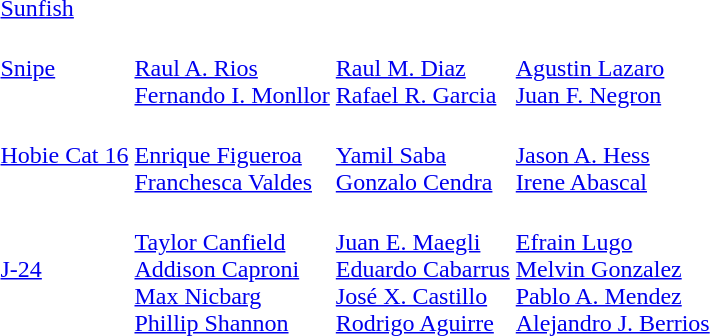<table>
<tr>
<td><a href='#'>Sunfish</a></td>
<td></td>
<td></td>
<td></td>
</tr>
<tr>
<td><a href='#'>Snipe</a></td>
<td><br><a href='#'>Raul A. Rios</a><br><a href='#'>Fernando I. Monllor</a></td>
<td><br><a href='#'>Raul M. Diaz</a><br><a href='#'>Rafael R. Garcia</a></td>
<td><br><a href='#'>Agustin Lazaro</a><br><a href='#'>Juan F. Negron</a></td>
</tr>
<tr>
<td><a href='#'>Hobie Cat 16</a></td>
<td><br><a href='#'>Enrique Figueroa</a><br><a href='#'>Franchesca Valdes</a></td>
<td><br><a href='#'>Yamil Saba</a><br><a href='#'>Gonzalo Cendra</a></td>
<td><br><a href='#'>Jason A. Hess</a><br><a href='#'>Irene Abascal</a></td>
</tr>
<tr>
<td><a href='#'>J-24</a></td>
<td><br><a href='#'>Taylor Canfield</a><br><a href='#'>Addison Caproni</a><br><a href='#'>Max Nicbarg</a><br><a href='#'>Phillip Shannon</a></td>
<td><br><a href='#'>Juan E. Maegli</a><br><a href='#'>Eduardo Cabarrus</a><br><a href='#'>José X. Castillo</a><br><a href='#'>Rodrigo Aguirre</a></td>
<td><br><a href='#'>Efrain Lugo</a><br><a href='#'>Melvin Gonzalez</a><br><a href='#'>Pablo A. Mendez</a><br><a href='#'>Alejandro J. Berrios</a></td>
</tr>
</table>
